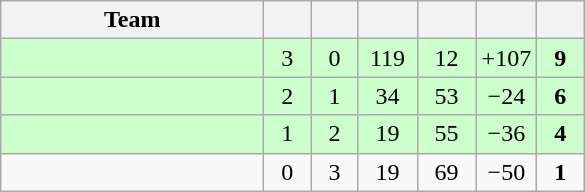<table class="wikitable" style="text-align:center;">
<tr>
<th style="width:10.5em;">Team</th>
<th style="width:1.5em;"></th>
<th style="width:1.5em;"></th>
<th style="width:2.0em;"></th>
<th style="width:2.0em;"></th>
<th style="width:2.0em;"></th>
<th style="width:1.5em;"></th>
</tr>
<tr bgcolor=#cfc>
<td align="left"></td>
<td>3</td>
<td>0</td>
<td>119</td>
<td>12</td>
<td>+107</td>
<td><strong>9</strong></td>
</tr>
<tr bgcolor="#cfc">
<td align="left"></td>
<td>2</td>
<td>1</td>
<td>34</td>
<td>53</td>
<td>−24</td>
<td><strong>6</strong></td>
</tr>
<tr bgcolor="#cfc">
<td align="left"></td>
<td>1</td>
<td>2</td>
<td>19</td>
<td>55</td>
<td>−36</td>
<td><strong>4</strong></td>
</tr>
<tr>
<td align="left"></td>
<td>0</td>
<td>3</td>
<td>19</td>
<td>69</td>
<td>−50</td>
<td><strong>1</strong></td>
</tr>
</table>
